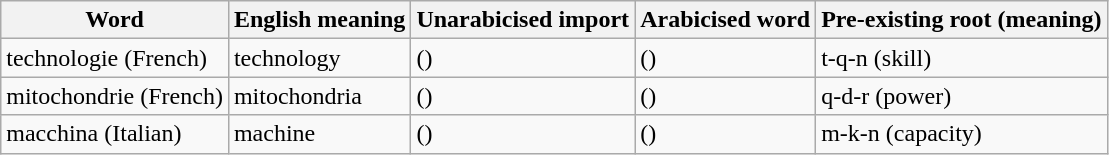<table class="wikitable">
<tr>
<th>Word</th>
<th>English meaning</th>
<th>Unarabicised import</th>
<th>Arabicised word</th>
<th>Pre-existing root (meaning)</th>
</tr>
<tr>
<td>technologie (French)</td>
<td>technology</td>
<td> ()</td>
<td> ()</td>
<td>t-q-n (skill)</td>
</tr>
<tr>
<td>mitochondrie (French)</td>
<td>mitochondria</td>
<td> ()</td>
<td> ()</td>
<td>q-d-r (power)</td>
</tr>
<tr>
<td>macchina (Italian)</td>
<td>machine</td>
<td> ()</td>
<td> ()</td>
<td>m-k-n (capacity)</td>
</tr>
</table>
